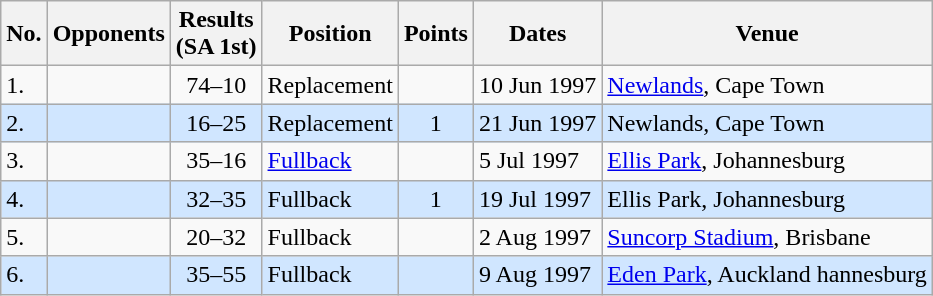<table class="wikitable sortable">
<tr>
<th>No.</th>
<th>Opponents</th>
<th>Results<br>(SA 1st)</th>
<th>Position</th>
<th>Points</th>
<th>Dates</th>
<th>Venue</th>
</tr>
<tr>
<td>1.</td>
<td></td>
<td align="center">74–10</td>
<td>Replacement</td>
<td></td>
<td>10 Jun 1997</td>
<td><a href='#'>Newlands</a>, Cape Town</td>
</tr>
<tr style="background: #D0E6FF;">
<td>2.</td>
<td></td>
<td align="center">16–25</td>
<td>Replacement</td>
<td align="center">1</td>
<td>21 Jun 1997</td>
<td>Newlands, Cape Town</td>
</tr>
<tr>
<td>3.</td>
<td></td>
<td align="center">35–16</td>
<td><a href='#'>Fullback</a></td>
<td></td>
<td>5 Jul 1997</td>
<td><a href='#'>Ellis Park</a>, Johannesburg</td>
</tr>
<tr style="background: #D0E6FF;">
<td>4.</td>
<td></td>
<td align="center">32–35</td>
<td>Fullback</td>
<td align="center">1</td>
<td>19 Jul 1997</td>
<td>Ellis Park, Johannesburg</td>
</tr>
<tr>
<td>5.</td>
<td></td>
<td align="center">20–32</td>
<td>Fullback</td>
<td></td>
<td>2 Aug 1997</td>
<td><a href='#'>Suncorp Stadium</a>, Brisbane</td>
</tr>
<tr style="background: #D0E6FF;">
<td>6.</td>
<td></td>
<td align="center">35–55</td>
<td>Fullback</td>
<td></td>
<td>9 Aug 1997</td>
<td><a href='#'>Eden Park</a>, Auckland hannesburg</td>
</tr>
</table>
